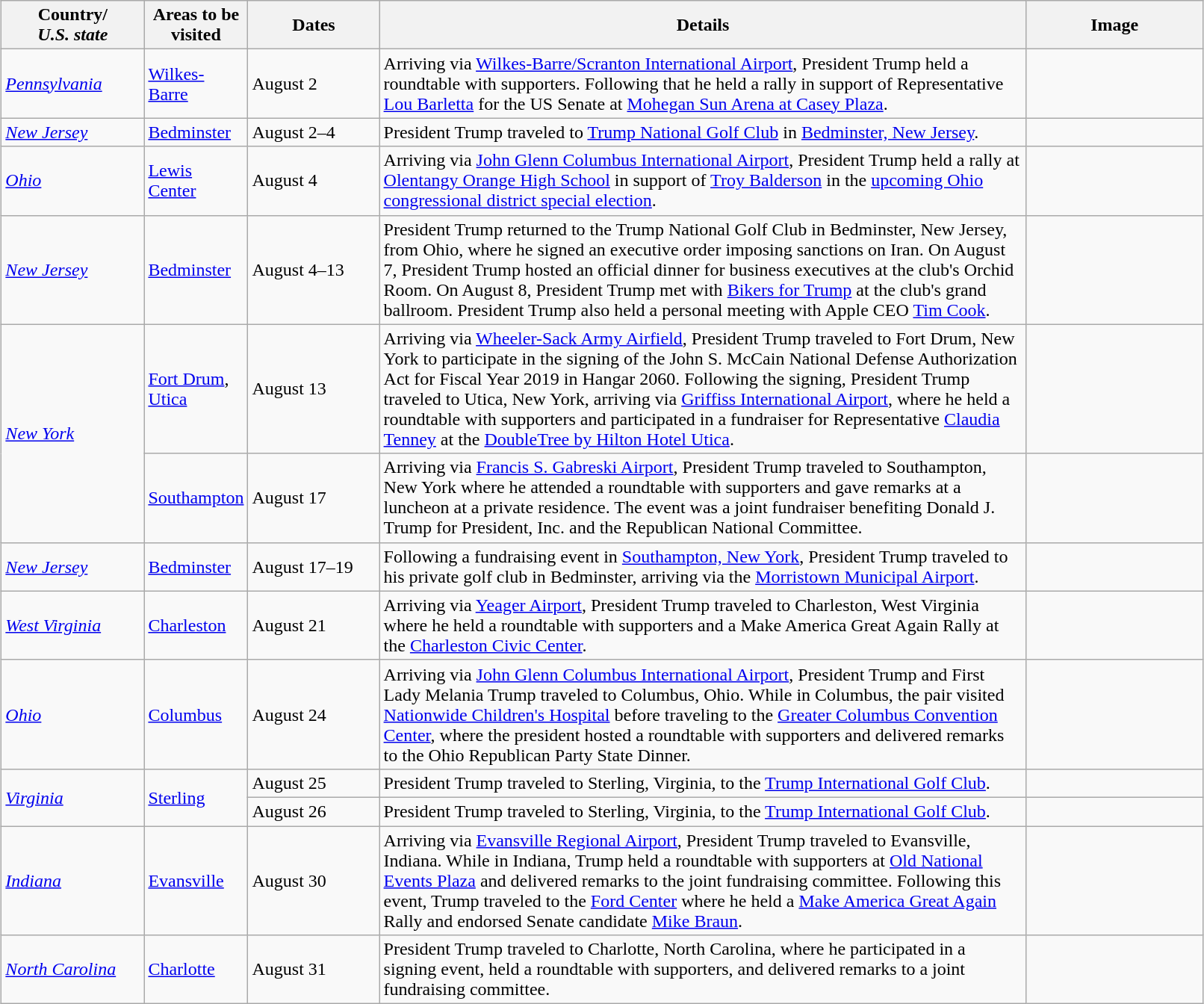<table class="wikitable" style="margin: 1em auto 1em auto">
<tr>
<th width=120>Country/<br><em>U.S. state</em></th>
<th width=60>Areas to be visited</th>
<th width=110>Dates</th>
<th width=570>Details</th>
<th width=150>Image</th>
</tr>
<tr>
<td> <em><a href='#'>Pennsylvania </a></em></td>
<td><a href='#'>Wilkes-Barre</a></td>
<td>August 2</td>
<td>Arriving via <a href='#'>Wilkes-Barre/Scranton International Airport</a>, President Trump held a roundtable with supporters. Following that he held a rally in support of Representative <a href='#'>Lou Barletta</a> for the US Senate at <a href='#'>Mohegan Sun Arena at Casey Plaza</a>.</td>
<td></td>
</tr>
<tr>
<td> <em><a href='#'>New Jersey</a></em></td>
<td><a href='#'>Bedminster</a></td>
<td>August 2–4</td>
<td>President Trump traveled to <a href='#'>Trump National Golf Club</a> in <a href='#'>Bedminster, New Jersey</a>.</td>
<td></td>
</tr>
<tr>
<td> <em><a href='#'>Ohio </a></em></td>
<td><a href='#'>Lewis Center</a></td>
<td>August 4</td>
<td>Arriving via <a href='#'>John Glenn Columbus International Airport</a>, President Trump held a rally at <a href='#'>Olentangy Orange High School</a> in support of <a href='#'>Troy Balderson</a> in the <a href='#'>upcoming Ohio congressional district special election</a>.</td>
<td></td>
</tr>
<tr>
<td> <em><a href='#'>New Jersey</a></em></td>
<td><a href='#'>Bedminster</a></td>
<td>August 4–13</td>
<td>President Trump returned to the Trump National Golf Club in Bedminster, New Jersey, from Ohio, where he signed an executive order imposing sanctions on Iran. On August 7, President Trump hosted an official dinner for business executives at the club's Orchid Room. On August 8, President Trump met with <a href='#'>Bikers for Trump</a> at the club's grand ballroom. President Trump also held a personal meeting with Apple CEO <a href='#'>Tim Cook</a>.</td>
<td></td>
</tr>
<tr>
<td rowspan="2"> <em><a href='#'>New York</a></em></td>
<td><a href='#'>Fort Drum</a>, <a href='#'>Utica</a></td>
<td>August 13</td>
<td>Arriving via <a href='#'>Wheeler-Sack Army Airfield</a>, President Trump traveled to Fort Drum, New York to participate in the signing of the John S. McCain National Defense Authorization Act for Fiscal Year 2019 in Hangar 2060. Following the signing, President Trump traveled to Utica, New York, arriving via <a href='#'>Griffiss International Airport</a>, where he held a roundtable with supporters and participated in a fundraiser for Representative <a href='#'>Claudia Tenney</a> at the <a href='#'>DoubleTree by Hilton Hotel Utica</a>.</td>
<td></td>
</tr>
<tr>
<td><a href='#'>Southampton</a></td>
<td>August 17</td>
<td>Arriving via <a href='#'>Francis S. Gabreski Airport</a>, President Trump traveled to Southampton, New York where he attended a roundtable with supporters and gave remarks at a luncheon at a private residence. The event was a joint fundraiser benefiting Donald J. Trump for President, Inc. and the Republican National Committee.</td>
<td></td>
</tr>
<tr>
<td> <em><a href='#'>New Jersey</a></em></td>
<td><a href='#'>Bedminster</a></td>
<td>August 17–19</td>
<td>Following a fundraising event in <a href='#'>Southampton, New York</a>, President Trump traveled to his private golf club in Bedminster, arriving via the <a href='#'>Morristown Municipal Airport</a>.</td>
<td></td>
</tr>
<tr>
<td> <em><a href='#'>West Virginia </a></em></td>
<td><a href='#'>Charleston</a></td>
<td>August 21</td>
<td>Arriving via <a href='#'>Yeager Airport</a>, President Trump traveled to Charleston, West Virginia where he held a roundtable with supporters and a Make America Great Again Rally at the <a href='#'>Charleston Civic Center</a>.</td>
<td></td>
</tr>
<tr>
<td> <em><a href='#'>Ohio</a></em></td>
<td><a href='#'>Columbus</a></td>
<td>August 24</td>
<td>Arriving via <a href='#'>John Glenn Columbus International Airport</a>, President Trump and First Lady Melania Trump traveled to Columbus, Ohio. While in Columbus, the pair visited <a href='#'>Nationwide Children's Hospital</a> before traveling to the <a href='#'>Greater Columbus Convention Center</a>, where the president hosted a roundtable with supporters and delivered remarks to the Ohio Republican Party State Dinner.</td>
<td></td>
</tr>
<tr>
<td rowspan="2"> <em><a href='#'>Virginia</a></em></td>
<td rowspan="2"><a href='#'>Sterling</a></td>
<td>August 25</td>
<td>President Trump traveled to Sterling, Virginia, to the <a href='#'>Trump International Golf Club</a>.</td>
<td></td>
</tr>
<tr>
<td>August 26</td>
<td>President Trump traveled to Sterling, Virginia, to the <a href='#'>Trump International Golf Club</a>.</td>
<td></td>
</tr>
<tr>
<td> <em><a href='#'>Indiana</a></em></td>
<td><a href='#'>Evansville</a></td>
<td>August 30</td>
<td>Arriving via <a href='#'>Evansville Regional Airport</a>, President Trump traveled to Evansville, Indiana. While in Indiana, Trump held a roundtable with supporters at <a href='#'>Old National Events Plaza</a> and delivered remarks to the joint fundraising committee. Following this event, Trump traveled to the <a href='#'>Ford Center</a> where he held a <a href='#'>Make America Great Again</a> Rally and endorsed Senate candidate <a href='#'>Mike Braun</a>.</td>
<td></td>
</tr>
<tr>
<td> <em><a href='#'>North Carolina</a></em></td>
<td><a href='#'>Charlotte</a></td>
<td>August 31</td>
<td>President Trump traveled to Charlotte, North Carolina, where he participated in a signing event, held a roundtable with supporters, and delivered remarks to a joint fundraising committee.</td>
<td></td>
</tr>
</table>
